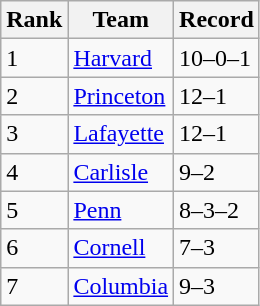<table class="wikitable">
<tr>
<th>Rank</th>
<th>Team</th>
<th>Record</th>
</tr>
<tr>
<td>1</td>
<td><a href='#'>Harvard</a></td>
<td>10–0–1</td>
</tr>
<tr>
<td>2</td>
<td><a href='#'>Princeton</a></td>
<td>12–1</td>
</tr>
<tr>
<td>3</td>
<td><a href='#'>Lafayette</a></td>
<td>12–1</td>
</tr>
<tr>
<td>4</td>
<td><a href='#'>Carlisle</a></td>
<td>9–2</td>
</tr>
<tr>
<td>5</td>
<td><a href='#'>Penn</a></td>
<td>8–3–2</td>
</tr>
<tr>
<td>6</td>
<td><a href='#'>Cornell</a></td>
<td>7–3</td>
</tr>
<tr>
<td>7</td>
<td><a href='#'>Columbia</a></td>
<td>9–3</td>
</tr>
</table>
